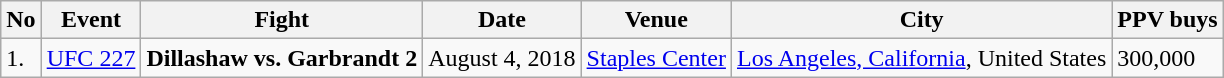<table class="wikitable">
<tr>
<th>No</th>
<th>Event</th>
<th>Fight</th>
<th>Date</th>
<th>Venue</th>
<th>City</th>
<th>PPV buys</th>
</tr>
<tr>
<td>1.</td>
<td><a href='#'>UFC 227</a></td>
<td><strong>Dillashaw vs. Garbrandt 2</strong></td>
<td>August 4, 2018</td>
<td><a href='#'>Staples Center</a></td>
<td><a href='#'>Los Angeles, California</a>, United States</td>
<td>300,000</td>
</tr>
</table>
